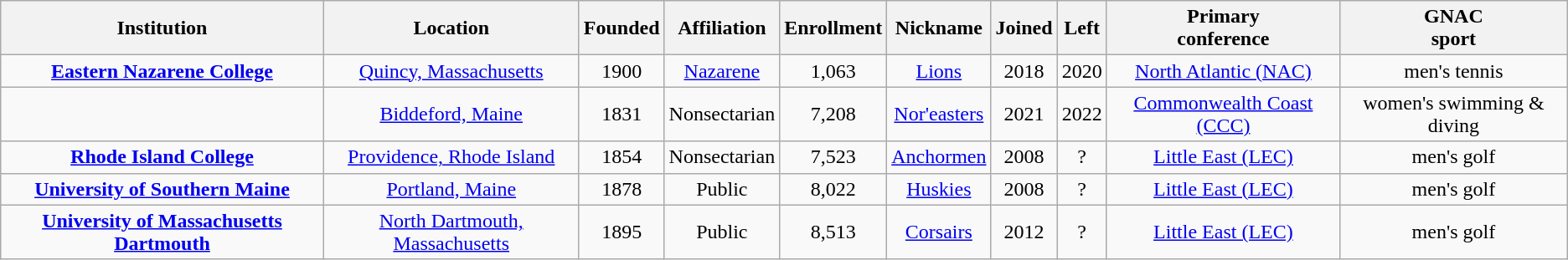<table class="wikitable sortable" style="text-align:center">
<tr>
<th>Institution</th>
<th>Location</th>
<th>Founded</th>
<th>Affiliation</th>
<th>Enrollment</th>
<th>Nickname</th>
<th>Joined</th>
<th>Left</th>
<th>Primary<br>conference</th>
<th>GNAC<br>sport</th>
</tr>
<tr>
<td><strong><a href='#'>Eastern Nazarene College</a></strong></td>
<td><a href='#'>Quincy, Massachusetts</a></td>
<td>1900</td>
<td><a href='#'>Nazarene</a></td>
<td>1,063</td>
<td><a href='#'>Lions</a></td>
<td>2018</td>
<td>2020</td>
<td><a href='#'>North Atlantic (NAC)</a></td>
<td>men's tennis</td>
</tr>
<tr>
<td></td>
<td><a href='#'>Biddeford, Maine</a></td>
<td>1831</td>
<td>Nonsectarian</td>
<td>7,208</td>
<td><a href='#'>Nor'easters</a></td>
<td>2021</td>
<td>2022</td>
<td><a href='#'>Commonwealth Coast (CCC)</a></td>
<td>women's swimming & diving</td>
</tr>
<tr>
<td><strong><a href='#'>Rhode Island College</a></strong></td>
<td><a href='#'>Providence, Rhode Island</a></td>
<td>1854</td>
<td>Nonsectarian</td>
<td>7,523</td>
<td><a href='#'>Anchormen</a></td>
<td>2008</td>
<td>?</td>
<td><a href='#'>Little East (LEC)</a></td>
<td>men's golf</td>
</tr>
<tr>
<td><strong><a href='#'>University of Southern Maine</a></strong></td>
<td><a href='#'>Portland, Maine</a></td>
<td>1878</td>
<td>Public</td>
<td>8,022</td>
<td><a href='#'>Huskies</a></td>
<td>2008</td>
<td>?</td>
<td><a href='#'>Little East (LEC)</a></td>
<td>men's golf</td>
</tr>
<tr>
<td><strong><a href='#'>University of Massachusetts Dartmouth</a></strong></td>
<td><a href='#'>North Dartmouth, Massachusetts</a></td>
<td>1895</td>
<td>Public</td>
<td>8,513</td>
<td><a href='#'>Corsairs</a></td>
<td>2012</td>
<td>?</td>
<td><a href='#'>Little East (LEC)</a></td>
<td>men's golf</td>
</tr>
</table>
